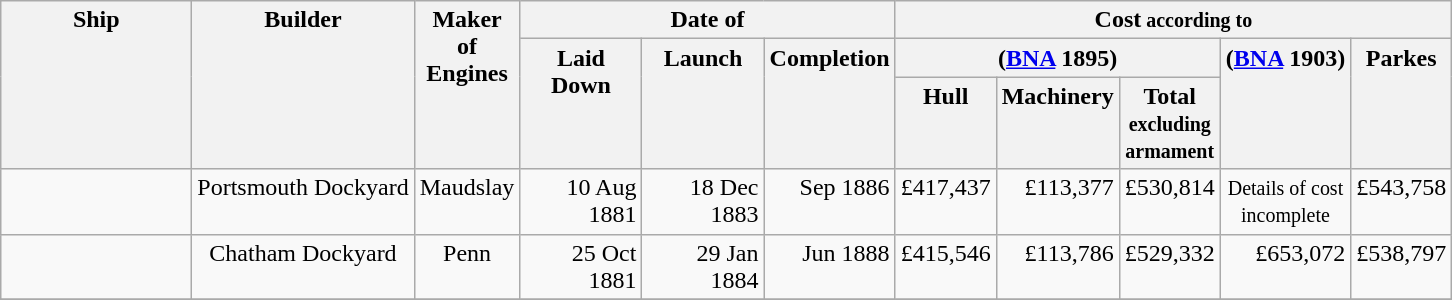<table class="wikitable">
<tr valign="top">
<th width=120  rowspan=3>Ship</th>
<th align = center  rowspan=3>Builder</th>
<th align = center  rowspan=3>Maker<br>of<br>Engines</th>
<th colspan = 3>Date of</th>
<th colspan = 5>Cost<small> according to</small></th>
</tr>
<tr valign="top">
<th rowspan = 2 align = center  width = 74>Laid Down</th>
<th rowspan = 2 align = center  width = 74>Launch</th>
<th rowspan = 2 align = center  width = 74>Completion</th>
<th align = center  colspan= 3>(<a href='#'>BNA</a> 1895)</th>
<th align = center  rowspan= 2>(<a href='#'>BNA</a> 1903)</th>
<th align = center  rowspan= 2>Parkes</th>
</tr>
<tr valign="top">
<th align="center">Hull</th>
<th align="center">Machinery</th>
<th align="center">Total<br><small>excluding<br>armament</small></th>
</tr>
<tr valign="top">
<td></td>
<td align= center>Portsmouth Dockyard</td>
<td align= center>Maudslay</td>
<td align=right>10 Aug 1881</td>
<td align=right>18 Dec 1883</td>
<td align=right>Sep 1886</td>
<td align= right>£417,437</td>
<td align= right>£113,377</td>
<td align= right>£530,814</td>
<td align= center><small>Details of cost<br>incomplete</small></td>
<td align= right>£543,758</td>
</tr>
<tr valign="top">
<td></td>
<td align= center>Chatham Dockyard</td>
<td align= center>Penn</td>
<td align=right>25 Oct 1881</td>
<td align=right>29 Jan 1884</td>
<td align=right>Jun 1888</td>
<td align= right>£415,546</td>
<td align= right>£113,786</td>
<td align= right>£529,332</td>
<td align= right>£653,072</td>
<td align= right>£538,797</td>
</tr>
<tr>
</tr>
</table>
